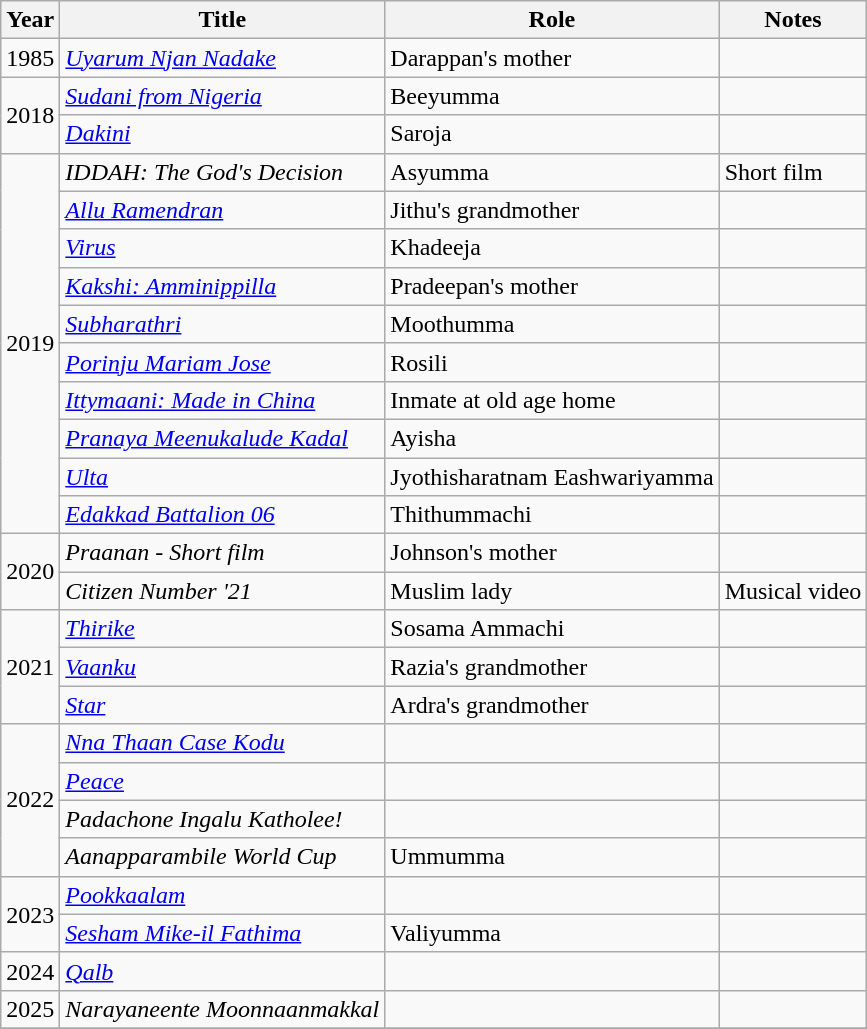<table class="wikitable sortable">
<tr>
<th>Year</th>
<th>Title</th>
<th>Role</th>
<th class="unsortable">Notes</th>
</tr>
<tr>
<td>1985</td>
<td><em><a href='#'>Uyarum Njan Nadake</a></em></td>
<td>Darappan's mother</td>
<td></td>
</tr>
<tr>
<td rowspan=2>2018</td>
<td><em><a href='#'>Sudani from Nigeria</a></em></td>
<td>Beeyumma</td>
<td></td>
</tr>
<tr>
<td><em><a href='#'>Dakini</a></em></td>
<td>Saroja</td>
<td></td>
</tr>
<tr>
<td rowspan=10>2019</td>
<td><em>IDDAH: The God's Decision</em></td>
<td>Asyumma</td>
<td>Short film</td>
</tr>
<tr>
<td><em><a href='#'>Allu Ramendran</a></em></td>
<td>Jithu's grandmother</td>
<td></td>
</tr>
<tr>
<td><em><a href='#'>Virus</a></em></td>
<td>Khadeeja</td>
<td></td>
</tr>
<tr>
<td><em><a href='#'>Kakshi: Amminippilla</a></em></td>
<td>Pradeepan's mother</td>
<td></td>
</tr>
<tr>
<td><em><a href='#'>Subharathri</a></em></td>
<td>Moothumma</td>
<td></td>
</tr>
<tr>
<td><em><a href='#'>Porinju Mariam Jose</a></em></td>
<td>Rosili</td>
<td></td>
</tr>
<tr>
<td><em><a href='#'>Ittymaani: Made in China</a></em></td>
<td>Inmate at old age home</td>
<td></td>
</tr>
<tr>
<td><em><a href='#'>Pranaya Meenukalude Kadal</a></em></td>
<td>Ayisha</td>
<td></td>
</tr>
<tr>
<td><em><a href='#'>Ulta</a></em></td>
<td>Jyothisharatnam Eashwariyamma</td>
<td></td>
</tr>
<tr>
<td><em><a href='#'>Edakkad Battalion 06</a></em></td>
<td>Thithummachi</td>
<td></td>
</tr>
<tr>
<td rowspan=2>2020</td>
<td><em>Praanan - Short film</em></td>
<td>Johnson's mother</td>
<td></td>
</tr>
<tr>
<td><em>Citizen Number '21</em></td>
<td>Muslim lady</td>
<td>Musical video</td>
</tr>
<tr>
<td rowspan=3>2021</td>
<td><em><a href='#'>Thirike</a></em></td>
<td>Sosama Ammachi</td>
<td></td>
</tr>
<tr>
<td><em><a href='#'>Vaanku</a></em></td>
<td>Razia's grandmother</td>
<td></td>
</tr>
<tr>
<td><em><a href='#'>Star</a></em></td>
<td>Ardra's grandmother</td>
<td></td>
</tr>
<tr>
<td rowspan=4>2022</td>
<td><em><a href='#'>Nna Thaan Case Kodu</a></em></td>
<td></td>
<td></td>
</tr>
<tr>
<td><em><a href='#'>Peace</a></em></td>
<td></td>
<td></td>
</tr>
<tr>
<td><em>Padachone Ingalu Katholee!</em></td>
<td></td>
<td></td>
</tr>
<tr>
<td><em>Aanapparambile World Cup</em></td>
<td>Ummumma</td>
<td></td>
</tr>
<tr>
<td rowspan="2">2023</td>
<td><em><a href='#'>Pookkaalam</a></em></td>
<td></td>
<td></td>
</tr>
<tr>
<td><em><a href='#'>Sesham Mike-il Fathima</a></em></td>
<td>Valiyumma</td>
<td></td>
</tr>
<tr>
<td>2024</td>
<td><em><a href='#'>Qalb</a></em></td>
<td></td>
<td></td>
</tr>
<tr>
<td>2025</td>
<td><em>Narayaneente Moonnaanmakkal</em></td>
<td></td>
<td></td>
</tr>
<tr>
</tr>
</table>
